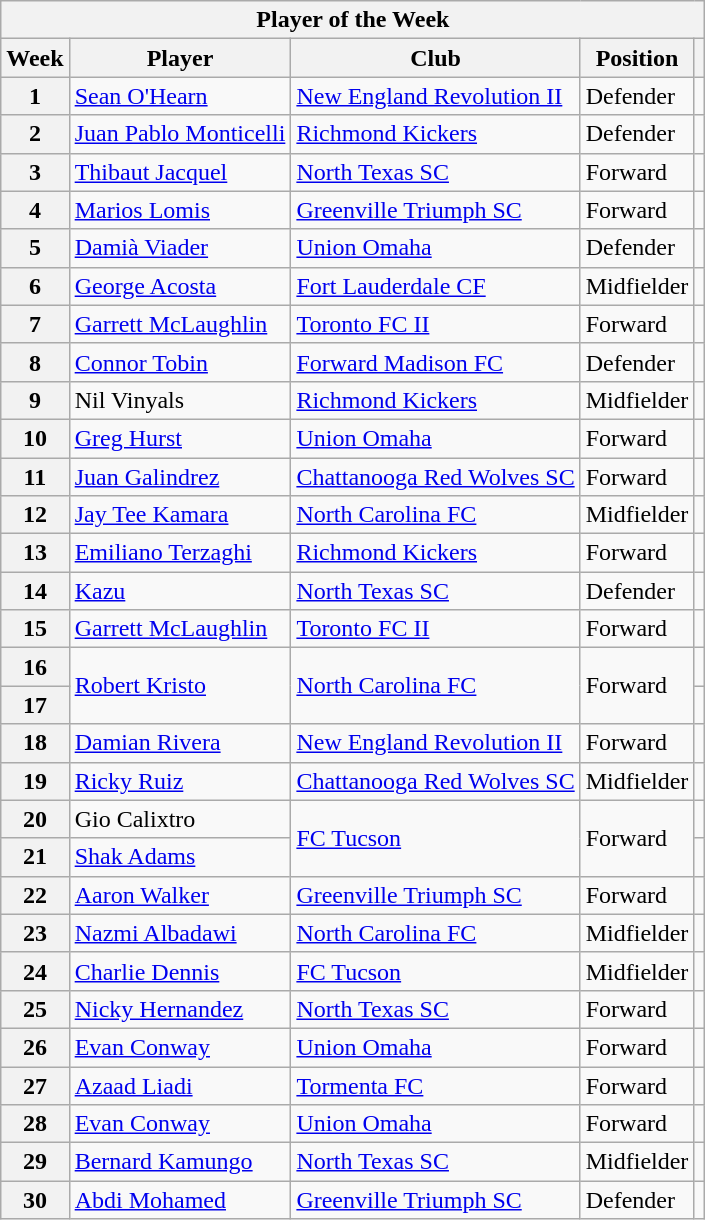<table class="wikitable collapsible collapsed">
<tr>
<th colspan="6">Player of the Week</th>
</tr>
<tr>
<th>Week</th>
<th>Player</th>
<th>Club</th>
<th>Position</th>
<th></th>
</tr>
<tr>
<th>1</th>
<td> <a href='#'>Sean O'Hearn</a></td>
<td><a href='#'>New England Revolution II</a></td>
<td>Defender</td>
<td style="text-align:center"></td>
</tr>
<tr>
<th>2</th>
<td> <a href='#'>Juan Pablo Monticelli</a></td>
<td><a href='#'>Richmond Kickers</a></td>
<td>Defender</td>
<td style="text-align:center"></td>
</tr>
<tr>
<th>3</th>
<td> <a href='#'>Thibaut Jacquel</a></td>
<td><a href='#'>North Texas SC</a></td>
<td>Forward</td>
<td style="text-align:center"></td>
</tr>
<tr>
<th>4</th>
<td> <a href='#'>Marios Lomis</a></td>
<td><a href='#'>Greenville Triumph SC</a></td>
<td>Forward</td>
<td style="text-align:center"></td>
</tr>
<tr>
<th>5</th>
<td> <a href='#'>Damià Viader</a></td>
<td><a href='#'>Union Omaha</a></td>
<td>Defender</td>
<td style="text-align:center"></td>
</tr>
<tr>
<th>6</th>
<td> <a href='#'>George Acosta</a></td>
<td><a href='#'>Fort Lauderdale CF</a></td>
<td>Midfielder</td>
<td style="text-align:center"></td>
</tr>
<tr>
<th>7</th>
<td> <a href='#'>Garrett McLaughlin</a></td>
<td><a href='#'>Toronto FC II</a></td>
<td>Forward</td>
<td style="text-align:center"></td>
</tr>
<tr>
<th>8</th>
<td> <a href='#'>Connor Tobin</a></td>
<td><a href='#'>Forward Madison FC</a></td>
<td>Defender</td>
<td style="text-align:center"></td>
</tr>
<tr>
<th>9</th>
<td> Nil Vinyals</td>
<td><a href='#'>Richmond Kickers</a></td>
<td>Midfielder</td>
<td style="text-align:center"></td>
</tr>
<tr>
<th>10</th>
<td> <a href='#'>Greg Hurst</a></td>
<td><a href='#'>Union Omaha</a></td>
<td>Forward</td>
<td style="text-align:center"></td>
</tr>
<tr>
<th>11</th>
<td> <a href='#'>Juan Galindrez</a></td>
<td><a href='#'>Chattanooga Red Wolves SC</a></td>
<td>Forward</td>
<td style="text-align:center"></td>
</tr>
<tr>
<th>12</th>
<td> <a href='#'>Jay Tee Kamara</a></td>
<td><a href='#'>North Carolina FC</a></td>
<td>Midfielder</td>
<td style="text-align:center"></td>
</tr>
<tr>
<th>13</th>
<td> <a href='#'>Emiliano Terzaghi</a></td>
<td><a href='#'>Richmond Kickers</a></td>
<td>Forward</td>
<td style="text-align:center"></td>
</tr>
<tr>
<th>14</th>
<td> <a href='#'>Kazu</a></td>
<td><a href='#'>North Texas SC</a></td>
<td>Defender</td>
<td style="text-align:center"></td>
</tr>
<tr>
<th>15</th>
<td> <a href='#'>Garrett McLaughlin</a></td>
<td><a href='#'>Toronto FC II</a></td>
<td>Forward</td>
<td style="text-align:center"></td>
</tr>
<tr>
<th>16</th>
<td rowspan=2> <a href='#'>Robert Kristo</a></td>
<td rowspan=2><a href='#'>North Carolina FC</a></td>
<td rowspan=2>Forward</td>
<td style="text-align:center"></td>
</tr>
<tr>
<th>17</th>
<td style="text-align:center"></td>
</tr>
<tr>
<th>18</th>
<td> <a href='#'>Damian Rivera</a></td>
<td><a href='#'>New England Revolution II</a></td>
<td>Forward</td>
<td style="text-align:center"></td>
</tr>
<tr>
<th>19</th>
<td> <a href='#'>Ricky Ruiz</a></td>
<td><a href='#'>Chattanooga Red Wolves SC</a></td>
<td>Midfielder</td>
<td style="text-align:center"></td>
</tr>
<tr>
<th>20</th>
<td> Gio Calixtro</td>
<td rowspan=2><a href='#'>FC Tucson</a></td>
<td rowspan=2>Forward</td>
<td style="text-align:center"></td>
</tr>
<tr>
<th>21</th>
<td> <a href='#'>Shak Adams</a></td>
<td style="text-align:center"></td>
</tr>
<tr>
<th>22</th>
<td> <a href='#'>Aaron Walker</a></td>
<td><a href='#'>Greenville Triumph SC</a></td>
<td>Forward</td>
<td style="text-align:center"></td>
</tr>
<tr>
<th>23</th>
<td> <a href='#'>Nazmi Albadawi</a></td>
<td><a href='#'>North Carolina FC</a></td>
<td>Midfielder</td>
<td style="text-align:center"></td>
</tr>
<tr>
<th>24</th>
<td> <a href='#'>Charlie Dennis</a></td>
<td><a href='#'>FC Tucson</a></td>
<td>Midfielder</td>
<td style="text-align:center"></td>
</tr>
<tr>
<th>25</th>
<td> <a href='#'>Nicky Hernandez</a></td>
<td><a href='#'>North Texas SC</a></td>
<td>Forward</td>
<td style="text-align:center"></td>
</tr>
<tr>
<th>26</th>
<td> <a href='#'>Evan Conway</a></td>
<td><a href='#'>Union Omaha</a></td>
<td>Forward</td>
<td style="text-align:center"></td>
</tr>
<tr>
<th>27</th>
<td> <a href='#'>Azaad Liadi</a></td>
<td><a href='#'>Tormenta FC</a></td>
<td>Forward</td>
<td style="text-align:center"></td>
</tr>
<tr>
<th>28</th>
<td> <a href='#'>Evan Conway</a></td>
<td><a href='#'>Union Omaha</a></td>
<td>Forward</td>
<td style="text-align:center"></td>
</tr>
<tr>
<th>29</th>
<td> <a href='#'>Bernard Kamungo</a></td>
<td><a href='#'>North Texas SC</a></td>
<td>Midfielder</td>
<td style="text-align:center"></td>
</tr>
<tr>
<th>30</th>
<td> <a href='#'>Abdi Mohamed</a></td>
<td><a href='#'>Greenville Triumph SC</a></td>
<td>Defender</td>
<td style="text-align:center"></td>
</tr>
</table>
